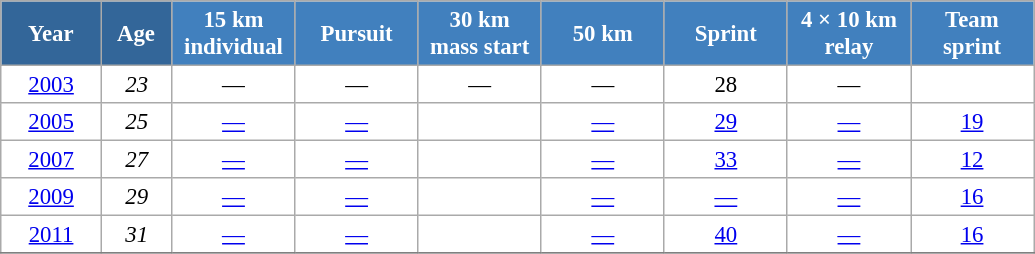<table class="wikitable" style="font-size:95%; text-align:center; border:grey solid 1px; border-collapse:collapse; background:#ffffff;">
<tr>
<th style="background-color:#369; color:white; width:60px;"> Year </th>
<th style="background-color:#369; color:white; width:40px;"> Age </th>
<th style="background-color:#4180be; color:white; width:75px;"> 15 km <br>individual</th>
<th style="background-color:#4180be; color:white; width:75px;"> Pursuit </th>
<th style="background-color:#4180be; color:white; width:75px;"> 30 km <br>mass start</th>
<th style="background-color:#4180be; color:white; width:75px;"> 50 km </th>
<th style="background-color:#4180be; color:white; width:75px;"> Sprint </th>
<th style="background-color:#4180be; color:white; width:75px;"> 4 × 10 km <br> relay </th>
<th style="background-color:#4180be; color:white; width:75px;"> Team <br> sprint </th>
</tr>
<tr>
<td><a href='#'>2003</a></td>
<td><em>23</em></td>
<td>—</td>
<td>—</td>
<td>—</td>
<td>—</td>
<td>28</td>
<td>—</td>
<td></td>
</tr>
<tr>
<td><a href='#'>2005</a></td>
<td><em>25</em></td>
<td><a href='#'>—</a></td>
<td><a href='#'>—</a></td>
<td></td>
<td><a href='#'>—</a></td>
<td><a href='#'>29</a></td>
<td><a href='#'>—</a></td>
<td><a href='#'>19</a></td>
</tr>
<tr>
<td><a href='#'>2007</a></td>
<td><em>27</em></td>
<td><a href='#'>—</a></td>
<td><a href='#'>—</a></td>
<td></td>
<td><a href='#'>—</a></td>
<td><a href='#'>33</a></td>
<td><a href='#'>—</a></td>
<td><a href='#'>12</a></td>
</tr>
<tr>
<td><a href='#'>2009</a></td>
<td><em>29</em></td>
<td><a href='#'>—</a></td>
<td><a href='#'>—</a></td>
<td></td>
<td><a href='#'>—</a></td>
<td><a href='#'>—</a></td>
<td><a href='#'>—</a></td>
<td><a href='#'>16</a></td>
</tr>
<tr>
<td><a href='#'>2011</a></td>
<td><em>31</em></td>
<td><a href='#'>—</a></td>
<td><a href='#'>—</a></td>
<td></td>
<td><a href='#'>—</a></td>
<td><a href='#'>40</a></td>
<td><a href='#'>—</a></td>
<td><a href='#'>16</a></td>
</tr>
<tr>
</tr>
</table>
